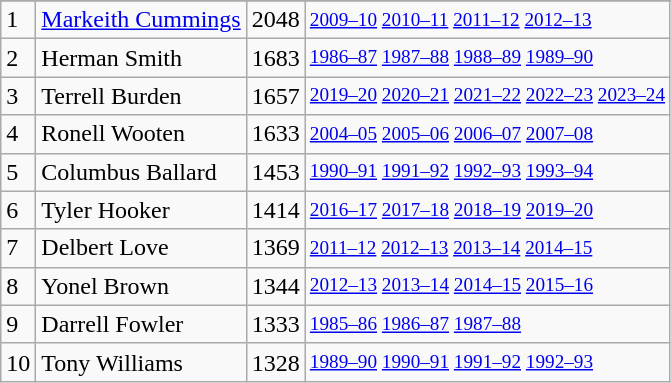<table class="wikitable">
<tr>
</tr>
<tr>
<td>1</td>
<td><a href='#'>Markeith Cummings</a></td>
<td>2048</td>
<td style="font-size:80%;"><a href='#'>2009–10</a> <a href='#'>2010–11</a> <a href='#'>2011–12</a> <a href='#'>2012–13</a></td>
</tr>
<tr>
<td>2</td>
<td>Herman Smith</td>
<td>1683</td>
<td style="font-size:80%;"><a href='#'>1986–87</a> <a href='#'>1987–88</a> <a href='#'>1988–89</a> <a href='#'>1989–90</a></td>
</tr>
<tr>
<td>3</td>
<td>Terrell Burden</td>
<td>1657</td>
<td style="font-size:80%;"><a href='#'>2019–20</a> <a href='#'>2020–21</a> <a href='#'>2021–22</a> <a href='#'>2022–23</a> <a href='#'>2023–24</a></td>
</tr>
<tr>
<td>4</td>
<td>Ronell Wooten</td>
<td>1633</td>
<td style="font-size:80%;"><a href='#'>2004–05</a> <a href='#'>2005–06</a> <a href='#'>2006–07</a> <a href='#'>2007–08</a></td>
</tr>
<tr>
<td>5</td>
<td>Columbus Ballard</td>
<td>1453</td>
<td style="font-size:80%;"><a href='#'>1990–91</a> <a href='#'>1991–92</a> <a href='#'>1992–93</a> <a href='#'>1993–94</a></td>
</tr>
<tr>
<td>6</td>
<td>Tyler Hooker</td>
<td>1414</td>
<td style="font-size:80%;"><a href='#'>2016–17</a> <a href='#'>2017–18</a> <a href='#'>2018–19</a> <a href='#'>2019–20</a></td>
</tr>
<tr>
<td>7</td>
<td>Delbert Love</td>
<td>1369</td>
<td style="font-size:80%;"><a href='#'>2011–12</a> <a href='#'>2012–13</a> <a href='#'>2013–14</a> <a href='#'>2014–15</a></td>
</tr>
<tr>
<td>8</td>
<td>Yonel Brown</td>
<td>1344</td>
<td style="font-size:80%;"><a href='#'>2012–13</a> <a href='#'>2013–14</a> <a href='#'>2014–15</a> <a href='#'>2015–16</a></td>
</tr>
<tr>
<td>9</td>
<td>Darrell Fowler</td>
<td>1333</td>
<td style="font-size:80%;"><a href='#'>1985–86</a> <a href='#'>1986–87</a> <a href='#'>1987–88</a></td>
</tr>
<tr>
<td>10</td>
<td>Tony Williams</td>
<td>1328</td>
<td style="font-size:80%;"><a href='#'>1989–90</a> <a href='#'>1990–91</a> <a href='#'>1991–92</a> <a href='#'>1992–93</a></td>
</tr>
</table>
